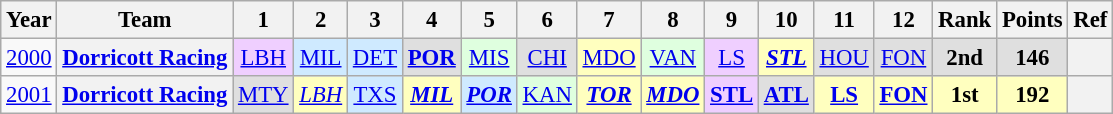<table class="wikitable" style="text-align:center; font-size:95%">
<tr>
<th>Year</th>
<th>Team</th>
<th>1</th>
<th>2</th>
<th>3</th>
<th>4</th>
<th>5</th>
<th>6</th>
<th>7</th>
<th>8</th>
<th>9</th>
<th>10</th>
<th>11</th>
<th>12</th>
<th>Rank</th>
<th>Points</th>
<th>Ref</th>
</tr>
<tr>
<td><a href='#'>2000</a></td>
<th><a href='#'>Dorricott Racing</a></th>
<td style="background:#EFCFFF;"><a href='#'>LBH</a><br></td>
<td style="background:#CFEAFF;"><a href='#'>MIL</a><br></td>
<td style="background:#CFEAFF;"><a href='#'>DET</a><br></td>
<td style="background:#DFDFDF;"><strong><a href='#'>POR</a></strong><br></td>
<td style="background:#DFFFDF;"><a href='#'>MIS</a><br></td>
<td style="background:#DFDFDF;"><a href='#'>CHI</a><br></td>
<td style="background:#FFFFBF;"><a href='#'>MDO</a><br></td>
<td style="background:#DFFFDF;"><a href='#'>VAN</a><br></td>
<td style="background:#EFCFFF;"><a href='#'>LS</a><br></td>
<td style="background:#FFFFBF;"><strong><em><a href='#'>STL</a></em></strong><br></td>
<td style="background:#DFDFDF;"><a href='#'>HOU</a><br></td>
<td style="background:#DFDFDF;"><a href='#'>FON</a><br></td>
<td style="background:#DFDFDF;"><strong>2nd</strong></td>
<td style="background:#DFDFDF;"><strong>146</strong></td>
<th></th>
</tr>
<tr>
<td><a href='#'>2001</a></td>
<th><a href='#'>Dorricott Racing</a></th>
<td style="background:#DFDFDF;"><a href='#'>MTY</a><br></td>
<td style="background:#FFFFBF;"><em><a href='#'>LBH</a></em><br></td>
<td style="background:#CFEAFF;"><a href='#'>TXS</a><br></td>
<td style="background:#FFFFBF;"><strong><em><a href='#'>MIL</a></em></strong><br></td>
<td style="background:#CFEAFF;"><strong><em><a href='#'>POR</a></em></strong><br></td>
<td style="background:#DFFFDF;"><a href='#'>KAN</a><br></td>
<td style="background:#FFFFBF;"><strong><em><a href='#'>TOR</a></em></strong><br></td>
<td style="background:#FFFFBF;"><strong><em><a href='#'>MDO</a></em></strong><br></td>
<td style="background:#EFCFFF;"><strong><a href='#'>STL</a></strong><br></td>
<td style="background:#DFDFDF;"><strong><a href='#'>ATL</a></strong><br></td>
<td style="background:#FFFFBF;"><strong><a href='#'>LS</a></strong><br></td>
<td style="background:#FFFFBF;"><strong><a href='#'>FON</a></strong><br></td>
<td style="background:#FFFFBF;"><strong>1st</strong></td>
<td style="background:#FFFFBF;"><strong>192</strong></td>
<th></th>
</tr>
</table>
